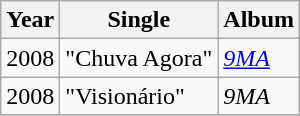<table class="wikitable">
<tr>
<th>Year</th>
<th>Single</th>
<th>Album</th>
</tr>
<tr>
<td>2008</td>
<td>"Chuva Agora"</td>
<td><em><a href='#'>9MA</a></em></td>
</tr>
<tr>
<td>2008</td>
<td>"Visionário"</td>
<td><em>9MA</em></td>
</tr>
<tr>
</tr>
</table>
